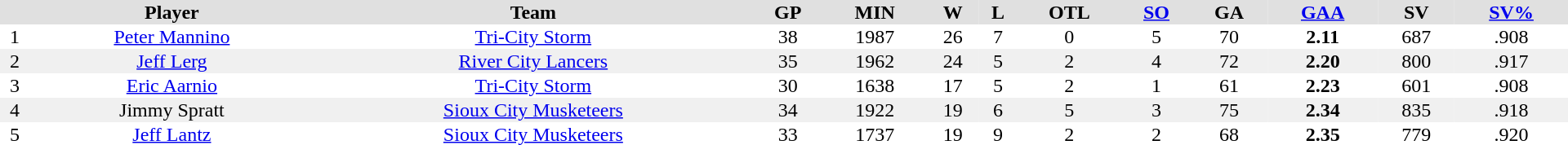<table border="0" cellpadding="1" cellspacing="0" style="text-align:center; width:80em">
<tr style="background:#e0e0e0">
<th></th>
<th>Player</th>
<th>Team</th>
<th>GP</th>
<th>MIN</th>
<th>W</th>
<th>L</th>
<th>OTL</th>
<th><a href='#'>SO</a></th>
<th>GA</th>
<th><a href='#'>GAA</a></th>
<th>SV</th>
<th><a href='#'>SV%</a></th>
</tr>
<tr>
<td>1</td>
<td><a href='#'>Peter Mannino</a></td>
<td><a href='#'>Tri-City Storm</a></td>
<td>38</td>
<td>1987</td>
<td>26</td>
<td>7</td>
<td>0</td>
<td>5</td>
<td>70</td>
<td><strong>2.11</strong></td>
<td>687</td>
<td>.908</td>
</tr>
<tr style="background:#f0f0f0">
<td>2</td>
<td><a href='#'>Jeff Lerg</a></td>
<td><a href='#'>River City Lancers</a></td>
<td>35</td>
<td>1962</td>
<td>24</td>
<td>5</td>
<td>2</td>
<td>4</td>
<td>72</td>
<td><strong>2.20</strong></td>
<td>800</td>
<td>.917</td>
</tr>
<tr>
<td>3</td>
<td><a href='#'>Eric Aarnio</a></td>
<td><a href='#'>Tri-City Storm</a></td>
<td>30</td>
<td>1638</td>
<td>17</td>
<td>5</td>
<td>2</td>
<td>1</td>
<td>61</td>
<td><strong>2.23</strong></td>
<td>601</td>
<td>.908</td>
</tr>
<tr style="background:#f0f0f0">
<td>4</td>
<td>Jimmy Spratt</td>
<td><a href='#'>Sioux City Musketeers</a></td>
<td>34</td>
<td>1922</td>
<td>19</td>
<td>6</td>
<td>5</td>
<td>3</td>
<td>75</td>
<td><strong>2.34</strong></td>
<td>835</td>
<td>.918</td>
</tr>
<tr>
<td>5</td>
<td><a href='#'>Jeff Lantz</a></td>
<td><a href='#'>Sioux City Musketeers</a></td>
<td>33</td>
<td>1737</td>
<td>19</td>
<td>9</td>
<td>2</td>
<td>2</td>
<td>68</td>
<td><strong>2.35</strong></td>
<td>779</td>
<td>.920</td>
</tr>
</table>
